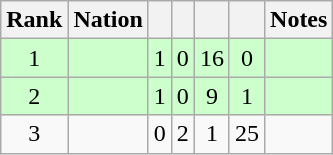<table class="wikitable sortable" style="text-align: center;">
<tr>
<th>Rank</th>
<th>Nation</th>
<th></th>
<th></th>
<th></th>
<th></th>
<th>Notes</th>
</tr>
<tr style="background:#cfc;">
<td>1</td>
<td align=left></td>
<td>1</td>
<td>0</td>
<td>16</td>
<td>0</td>
<td></td>
</tr>
<tr style="background:#cfc;">
<td>2</td>
<td align=left></td>
<td>1</td>
<td>0</td>
<td>9</td>
<td>1</td>
<td></td>
</tr>
<tr>
<td>3</td>
<td align=left></td>
<td>0</td>
<td>2</td>
<td>1</td>
<td>25</td>
<td></td>
</tr>
</table>
